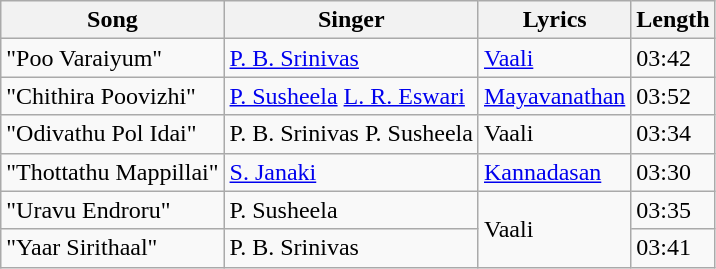<table class="wikitable">
<tr>
<th>Song</th>
<th>Singer</th>
<th>Lyrics</th>
<th>Length</th>
</tr>
<tr>
<td>"Poo Varaiyum"</td>
<td><a href='#'>P. B. Srinivas</a></td>
<td><a href='#'>Vaali</a></td>
<td>03:42</td>
</tr>
<tr>
<td>"Chithira Poovizhi"</td>
<td><a href='#'>P. Susheela</a> <a href='#'>L. R. Eswari</a></td>
<td><a href='#'>Mayavanathan</a></td>
<td>03:52</td>
</tr>
<tr>
<td>"Odivathu Pol Idai"</td>
<td>P. B. Srinivas P. Susheela</td>
<td>Vaali</td>
<td>03:34</td>
</tr>
<tr>
<td>"Thottathu Mappillai"</td>
<td><a href='#'>S. Janaki</a></td>
<td><a href='#'>Kannadasan</a></td>
<td>03:30</td>
</tr>
<tr>
<td>"Uravu Endroru"</td>
<td>P. Susheela</td>
<td rowspan=2>Vaali</td>
<td>03:35</td>
</tr>
<tr>
<td>"Yaar Sirithaal"</td>
<td>P. B. Srinivas</td>
<td>03:41</td>
</tr>
</table>
